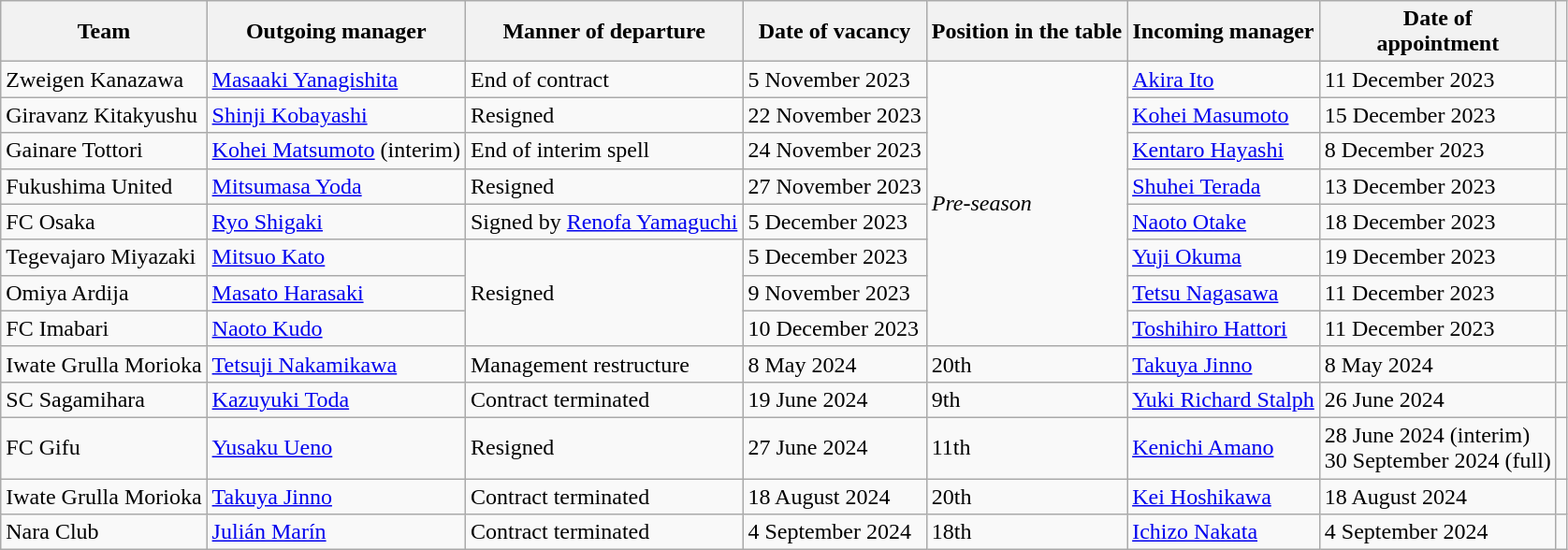<table class="wikitable sortable">
<tr>
<th>Team</th>
<th>Outgoing manager</th>
<th>Manner of departure</th>
<th>Date of vacancy</th>
<th>Position in the table</th>
<th>Incoming manager</th>
<th>Date of<br>appointment</th>
<th scope="col" class="unsortable"></th>
</tr>
<tr>
<td>Zweigen Kanazawa</td>
<td> <a href='#'>Masaaki Yanagishita</a></td>
<td>End of contract</td>
<td>5 November 2023</td>
<td rowspan="8"><em>Pre-season</em></td>
<td> <a href='#'>Akira Ito</a></td>
<td>11 December 2023</td>
<td></td>
</tr>
<tr>
<td>Giravanz Kitakyushu</td>
<td> <a href='#'>Shinji Kobayashi</a></td>
<td>Resigned</td>
<td>22 November 2023</td>
<td> <a href='#'>Kohei Masumoto</a></td>
<td>15 December 2023</td>
<td></td>
</tr>
<tr>
<td>Gainare Tottori</td>
<td> <a href='#'>Kohei Matsumoto</a> (interim)</td>
<td>End of interim spell</td>
<td>24 November 2023</td>
<td> <a href='#'>Kentaro Hayashi</a></td>
<td>8 December 2023</td>
<td></td>
</tr>
<tr>
<td>Fukushima United</td>
<td> <a href='#'>Mitsumasa Yoda</a></td>
<td>Resigned</td>
<td>27 November 2023</td>
<td> <a href='#'>Shuhei Terada</a></td>
<td>13 December 2023</td>
<td></td>
</tr>
<tr>
<td>FC Osaka</td>
<td> <a href='#'>Ryo Shigaki</a></td>
<td>Signed by <a href='#'>Renofa Yamaguchi</a></td>
<td>5 December 2023</td>
<td> <a href='#'>Naoto Otake</a></td>
<td>18 December 2023</td>
<td></td>
</tr>
<tr>
<td>Tegevajaro Miyazaki</td>
<td> <a href='#'>Mitsuo Kato</a></td>
<td rowspan="3">Resigned</td>
<td>5 December 2023</td>
<td> <a href='#'>Yuji Okuma</a></td>
<td>19 December 2023</td>
<td></td>
</tr>
<tr>
<td>Omiya Ardija</td>
<td> <a href='#'>Masato Harasaki</a></td>
<td>9 November 2023</td>
<td> <a href='#'>Tetsu Nagasawa</a></td>
<td>11 December 2023</td>
<td></td>
</tr>
<tr>
<td>FC Imabari</td>
<td> <a href='#'>Naoto Kudo</a></td>
<td>10 December 2023</td>
<td> <a href='#'>Toshihiro Hattori</a></td>
<td>11 December 2023</td>
<td></td>
</tr>
<tr>
<td>Iwate Grulla Morioka</td>
<td> <a href='#'>Tetsuji Nakamikawa</a></td>
<td>Management restructure</td>
<td>8 May 2024</td>
<td>20th</td>
<td> <a href='#'>Takuya Jinno</a></td>
<td>8 May 2024</td>
<td></td>
</tr>
<tr>
<td>SC Sagamihara</td>
<td> <a href='#'>Kazuyuki Toda</a></td>
<td>Contract terminated</td>
<td>19 June 2024</td>
<td>9th</td>
<td> <a href='#'>Yuki Richard Stalph</a></td>
<td>26 June 2024</td>
<td></td>
</tr>
<tr>
<td>FC Gifu</td>
<td> <a href='#'>Yusaku Ueno</a></td>
<td>Resigned</td>
<td>27 June 2024</td>
<td>11th</td>
<td> <a href='#'>Kenichi Amano</a></td>
<td>28 June 2024 (interim)<br>30 September 2024 (full)</td>
<td></td>
</tr>
<tr>
<td>Iwate Grulla Morioka</td>
<td> <a href='#'>Takuya Jinno</a></td>
<td>Contract terminated</td>
<td>18 August 2024</td>
<td>20th</td>
<td> <a href='#'>Kei Hoshikawa</a></td>
<td>18 August 2024</td>
<td></td>
</tr>
<tr>
<td>Nara Club</td>
<td> <a href='#'>Julián Marín</a></td>
<td>Contract terminated</td>
<td>4 September 2024</td>
<td>18th</td>
<td> <a href='#'>Ichizo Nakata</a></td>
<td>4 September 2024</td>
<td></td>
</tr>
</table>
